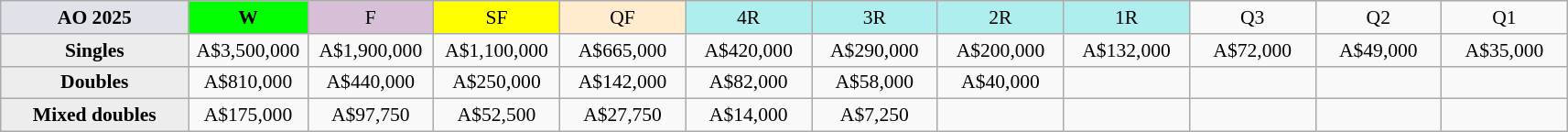<table class=wikitable style=font-size:90%;text-align:center>
<tr>
<td style="width:130px; background:#dfe2e9;"><strong>AO 2025</strong></td>
<td style="width:80px; background:lime;"><strong>W</strong></td>
<td style="width:85px; background:thistle;">F</td>
<td style="width:85px; background:#ff0;">SF</td>
<td style="width:85px; background:#ffebcd;">QF</td>
<td style="width:85px; background:#afeeee;">4R</td>
<td style="width:85px; background:#afeeee;">3R</td>
<td style="width:85px; background:#afeeee;">2R</td>
<td style="width:85px; background:#afeeee;">1R</td>
<td style="width:85px;">Q3</td>
<td style="width:85px;">Q2</td>
<td style="width:85px;">Q1</td>
</tr>
<tr>
<td style="background:#ededed;"><strong>Singles</strong></td>
<td>A$3,500,000</td>
<td>A$1,900,000</td>
<td>A$1,100,000</td>
<td>A$665,000</td>
<td>A$420,000</td>
<td>A$290,000</td>
<td>A$200,000</td>
<td>A$132,000</td>
<td>A$72,000</td>
<td>A$49,000</td>
<td>A$35,000</td>
</tr>
<tr>
<td style="background:#ededed;"><strong>Doubles</strong></td>
<td>A$810,000</td>
<td>A$440,000</td>
<td>A$250,000</td>
<td>A$142,000</td>
<td>A$82,000</td>
<td>A$58,000</td>
<td>A$40,000</td>
<td></td>
<td></td>
<td></td>
<td></td>
</tr>
<tr>
<td style="background:#ededed;"><strong>Mixed doubles</strong></td>
<td>A$175,000</td>
<td>A$97,750</td>
<td>A$52,500</td>
<td>A$27,750</td>
<td>A$14,000</td>
<td>A$7,250</td>
<td></td>
<td></td>
<td></td>
<td></td>
<td></td>
</tr>
</table>
